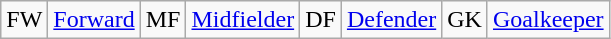<table class="wikitable">
<tr>
<td>FW</td>
<td><a href='#'>Forward</a></td>
<td>MF</td>
<td><a href='#'>Midfielder</a></td>
<td>DF</td>
<td><a href='#'>Defender</a></td>
<td>GK</td>
<td><a href='#'>Goalkeeper</a></td>
</tr>
</table>
